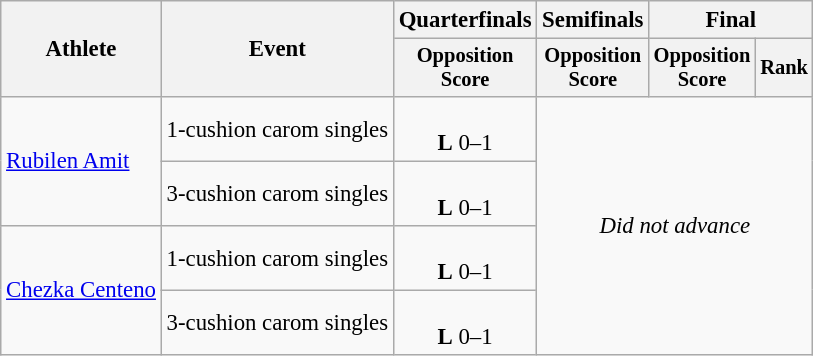<table class="wikitable" style="font-size:95%">
<tr>
<th rowspan=2>Athlete</th>
<th rowspan=2>Event</th>
<th>Quarterfinals</th>
<th>Semifinals</th>
<th colspan=2>Final</th>
</tr>
<tr style="font-size:90%">
<th>Opposition<br>Score</th>
<th>Opposition<br>Score</th>
<th>Opposition<br>Score</th>
<th>Rank</th>
</tr>
<tr align=center>
<td align=left rowspan=2><a href='#'>Rubilen Amit</a></td>
<td align=left>1-cushion carom singles</td>
<td><br><strong>L</strong> 0–1</td>
<td colspan=3 rowspan=4><em>Did not advance</em></td>
</tr>
<tr align=center>
<td align=left>3-cushion carom singles</td>
<td><br><strong>L</strong> 0–1</td>
</tr>
<tr align=center>
<td align=left rowspan=2><a href='#'>Chezka Centeno</a></td>
<td align=left>1-cushion carom singles</td>
<td><br><strong>L</strong> 0–1</td>
</tr>
<tr align=center>
<td align=left>3-cushion carom singles</td>
<td><br><strong>L</strong> 0–1</td>
</tr>
</table>
